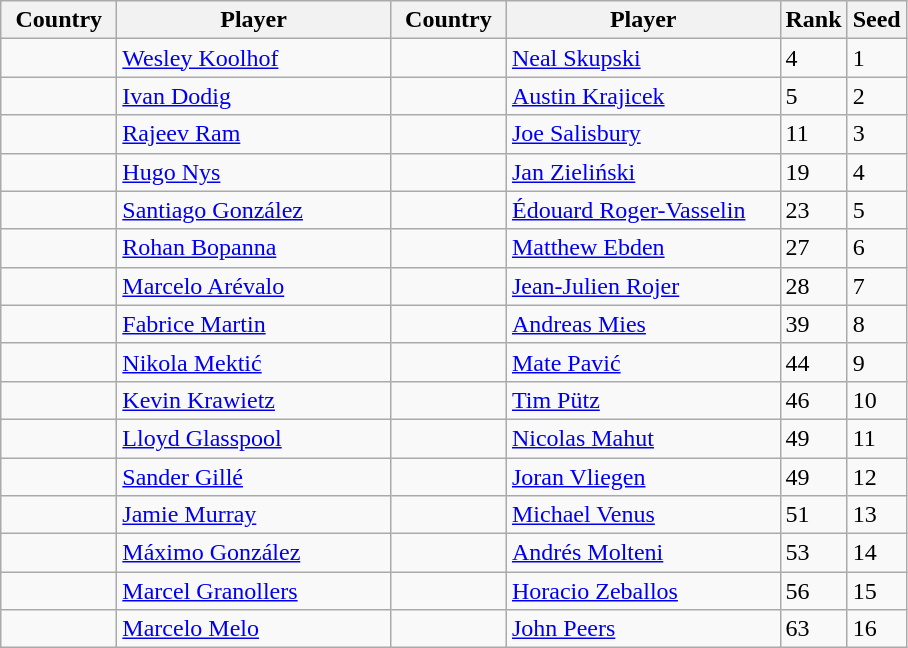<table class="sortable wikitable">
<tr>
<th width="70">Country</th>
<th width="175">Player</th>
<th width="70">Country</th>
<th width="175">Player</th>
<th>Rank</th>
<th>Seed</th>
</tr>
<tr>
<td></td>
<td><a href='#'>Wesley Koolhof</a></td>
<td></td>
<td><a href='#'>Neal Skupski</a></td>
<td>4</td>
<td>1</td>
</tr>
<tr>
<td></td>
<td><a href='#'>Ivan Dodig</a></td>
<td></td>
<td><a href='#'>Austin Krajicek</a></td>
<td>5</td>
<td>2</td>
</tr>
<tr>
<td></td>
<td><a href='#'>Rajeev Ram</a></td>
<td></td>
<td><a href='#'>Joe Salisbury</a></td>
<td>11</td>
<td>3</td>
</tr>
<tr>
<td></td>
<td><a href='#'>Hugo Nys</a></td>
<td></td>
<td><a href='#'>Jan Zieliński</a></td>
<td>19</td>
<td>4</td>
</tr>
<tr>
<td></td>
<td><a href='#'>Santiago González</a></td>
<td></td>
<td><a href='#'>Édouard Roger-Vasselin</a></td>
<td>23</td>
<td>5</td>
</tr>
<tr>
<td></td>
<td><a href='#'>Rohan Bopanna</a></td>
<td></td>
<td><a href='#'>Matthew Ebden</a></td>
<td>27</td>
<td>6</td>
</tr>
<tr>
<td></td>
<td><a href='#'>Marcelo Arévalo</a></td>
<td></td>
<td><a href='#'>Jean-Julien Rojer</a></td>
<td>28</td>
<td>7</td>
</tr>
<tr>
<td></td>
<td><a href='#'>Fabrice Martin</a></td>
<td></td>
<td><a href='#'>Andreas Mies</a></td>
<td>39</td>
<td>8</td>
</tr>
<tr>
<td></td>
<td><a href='#'>Nikola Mektić</a></td>
<td></td>
<td><a href='#'>Mate Pavić</a></td>
<td>44</td>
<td>9</td>
</tr>
<tr>
<td></td>
<td><a href='#'>Kevin Krawietz</a></td>
<td></td>
<td><a href='#'>Tim Pütz</a></td>
<td>46</td>
<td>10</td>
</tr>
<tr>
<td></td>
<td><a href='#'>Lloyd Glasspool</a></td>
<td></td>
<td><a href='#'>Nicolas Mahut</a></td>
<td>49</td>
<td>11</td>
</tr>
<tr>
<td></td>
<td><a href='#'>Sander Gillé</a></td>
<td></td>
<td><a href='#'>Joran Vliegen</a></td>
<td>49</td>
<td>12</td>
</tr>
<tr>
<td></td>
<td><a href='#'>Jamie Murray</a></td>
<td></td>
<td><a href='#'>Michael Venus</a></td>
<td>51</td>
<td>13</td>
</tr>
<tr>
<td></td>
<td><a href='#'>Máximo González</a></td>
<td></td>
<td><a href='#'>Andrés Molteni</a></td>
<td>53</td>
<td>14</td>
</tr>
<tr>
<td></td>
<td><a href='#'>Marcel Granollers</a></td>
<td></td>
<td><a href='#'>Horacio Zeballos</a></td>
<td>56</td>
<td>15</td>
</tr>
<tr>
<td></td>
<td><a href='#'>Marcelo Melo</a></td>
<td></td>
<td><a href='#'>John Peers</a></td>
<td>63</td>
<td>16</td>
</tr>
</table>
